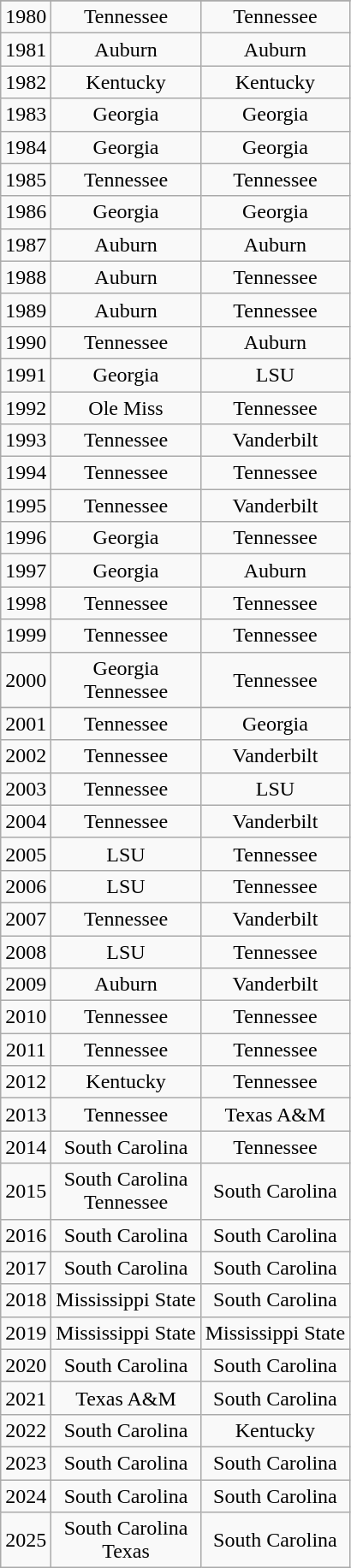<table class="wikitable" style="text-align: center;">
<tr>
</tr>
<tr>
<td>1980</td>
<td>Tennessee</td>
<td>Tennessee</td>
</tr>
<tr>
<td>1981</td>
<td>Auburn</td>
<td>Auburn</td>
</tr>
<tr>
<td>1982</td>
<td>Kentucky</td>
<td>Kentucky</td>
</tr>
<tr>
<td>1983</td>
<td>Georgia</td>
<td>Georgia</td>
</tr>
<tr>
<td>1984</td>
<td>Georgia</td>
<td>Georgia</td>
</tr>
<tr>
<td>1985</td>
<td>Tennessee</td>
<td>Tennessee</td>
</tr>
<tr>
<td>1986</td>
<td>Georgia</td>
<td>Georgia</td>
</tr>
<tr>
<td>1987</td>
<td>Auburn</td>
<td>Auburn</td>
</tr>
<tr>
<td>1988</td>
<td>Auburn</td>
<td>Tennessee</td>
</tr>
<tr>
<td>1989</td>
<td>Auburn</td>
<td>Tennessee</td>
</tr>
<tr>
<td>1990</td>
<td>Tennessee</td>
<td>Auburn</td>
</tr>
<tr>
<td>1991</td>
<td>Georgia</td>
<td>LSU</td>
</tr>
<tr>
<td>1992</td>
<td>Ole Miss</td>
<td>Tennessee</td>
</tr>
<tr>
<td>1993</td>
<td>Tennessee</td>
<td>Vanderbilt</td>
</tr>
<tr>
<td>1994</td>
<td>Tennessee</td>
<td>Tennessee</td>
</tr>
<tr>
<td>1995</td>
<td>Tennessee</td>
<td>Vanderbilt</td>
</tr>
<tr>
<td>1996</td>
<td>Georgia</td>
<td>Tennessee</td>
</tr>
<tr>
<td>1997</td>
<td>Georgia</td>
<td>Auburn</td>
</tr>
<tr>
<td>1998</td>
<td>Tennessee</td>
<td>Tennessee</td>
</tr>
<tr>
<td>1999</td>
<td>Tennessee</td>
<td>Tennessee</td>
</tr>
<tr>
<td>2000</td>
<td>Georgia<br>Tennessee</td>
<td>Tennessee</td>
</tr>
<tr>
</tr>
<tr>
<td>2001</td>
<td>Tennessee</td>
<td>Georgia</td>
</tr>
<tr>
<td>2002</td>
<td>Tennessee</td>
<td>Vanderbilt</td>
</tr>
<tr>
<td>2003</td>
<td>Tennessee</td>
<td>LSU</td>
</tr>
<tr>
<td>2004</td>
<td>Tennessee</td>
<td>Vanderbilt</td>
</tr>
<tr>
<td>2005</td>
<td>LSU</td>
<td>Tennessee</td>
</tr>
<tr>
<td>2006</td>
<td>LSU</td>
<td>Tennessee</td>
</tr>
<tr>
<td>2007</td>
<td>Tennessee</td>
<td>Vanderbilt</td>
</tr>
<tr>
<td>2008</td>
<td>LSU</td>
<td>Tennessee</td>
</tr>
<tr>
<td>2009</td>
<td>Auburn</td>
<td>Vanderbilt</td>
</tr>
<tr>
<td>2010</td>
<td>Tennessee</td>
<td>Tennessee</td>
</tr>
<tr>
<td>2011</td>
<td>Tennessee</td>
<td>Tennessee</td>
</tr>
<tr>
<td>2012</td>
<td>Kentucky</td>
<td>Tennessee</td>
</tr>
<tr>
<td>2013</td>
<td>Tennessee</td>
<td>Texas A&M</td>
</tr>
<tr>
<td>2014</td>
<td>South Carolina</td>
<td>Tennessee</td>
</tr>
<tr>
<td>2015</td>
<td>South Carolina<br>Tennessee</td>
<td>South Carolina</td>
</tr>
<tr>
<td>2016</td>
<td>South Carolina</td>
<td>South Carolina</td>
</tr>
<tr>
<td>2017</td>
<td>South Carolina</td>
<td>South Carolina</td>
</tr>
<tr>
<td>2018</td>
<td>Mississippi State</td>
<td>South Carolina</td>
</tr>
<tr>
<td>2019</td>
<td>Mississippi State</td>
<td>Mississippi State</td>
</tr>
<tr>
<td>2020</td>
<td>South Carolina</td>
<td>South Carolina</td>
</tr>
<tr>
<td>2021</td>
<td>Texas A&M</td>
<td>South Carolina</td>
</tr>
<tr>
<td>2022</td>
<td>South Carolina</td>
<td>Kentucky</td>
</tr>
<tr>
<td>2023</td>
<td>South Carolina</td>
<td>South Carolina</td>
</tr>
<tr>
<td>2024</td>
<td>South Carolina</td>
<td>South Carolina</td>
</tr>
<tr>
<td>2025</td>
<td>South Carolina<br>Texas</td>
<td>South Carolina</td>
</tr>
</table>
